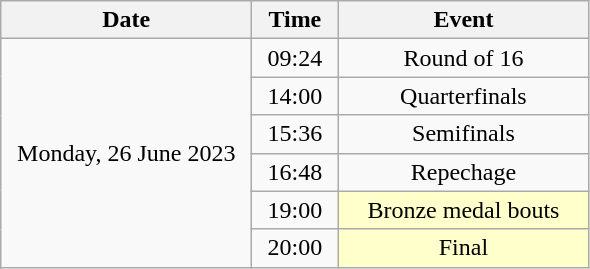<table class = "wikitable" style="text-align:center;">
<tr>
<th width=160>Date</th>
<th width=50>Time</th>
<th width=160>Event</th>
</tr>
<tr>
<td rowspan=6>Monday, 26 June 2023</td>
<td>09:24</td>
<td>Round of 16</td>
</tr>
<tr>
<td>14:00</td>
<td>Quarterfinals</td>
</tr>
<tr>
<td>15:36</td>
<td>Semifinals</td>
</tr>
<tr>
<td>16:48</td>
<td>Repechage</td>
</tr>
<tr>
<td>19:00</td>
<td bgcolor=ffffcc>Bronze medal bouts</td>
</tr>
<tr>
<td>20:00</td>
<td bgcolor=ffffcc>Final</td>
</tr>
</table>
